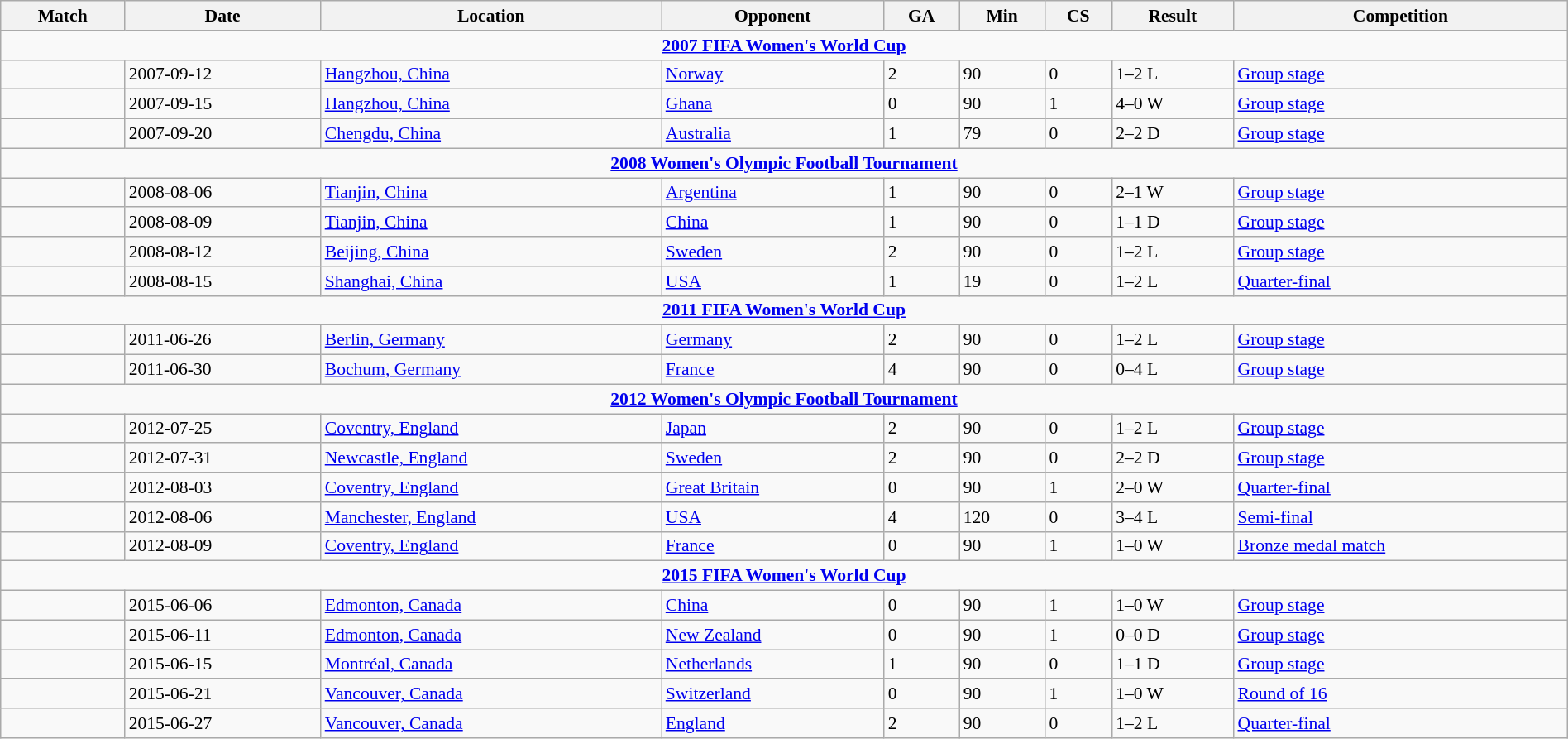<table class="wikitable collapsible"  style="width:100%; font-size:90%;">
<tr>
<th>Match</th>
<th>Date</th>
<th>Location</th>
<th>Opponent</th>
<th>GA</th>
<th>Min</th>
<th>CS</th>
<th>Result</th>
<th>Competition</th>
</tr>
<tr>
<td colspan=9 align=center ><strong><a href='#'>2007 FIFA Women's World Cup</a></strong></td>
</tr>
<tr>
<td></td>
<td>2007-09-12</td>
<td><a href='#'>Hangzhou, China</a></td>
<td><a href='#'>Norway</a></td>
<td>2</td>
<td>90</td>
<td>0</td>
<td>1–2 L</td>
<td><a href='#'>Group stage</a></td>
</tr>
<tr>
<td></td>
<td>2007-09-15</td>
<td><a href='#'>Hangzhou, China</a></td>
<td><a href='#'>Ghana</a></td>
<td>0</td>
<td>90</td>
<td>1</td>
<td>4–0 W</td>
<td><a href='#'>Group stage</a></td>
</tr>
<tr>
<td></td>
<td>2007-09-20</td>
<td><a href='#'>Chengdu, China</a></td>
<td><a href='#'>Australia</a></td>
<td>1</td>
<td>79</td>
<td>0</td>
<td>2–2 D</td>
<td><a href='#'>Group stage</a></td>
</tr>
<tr>
<td colspan=9 align=center ><strong><a href='#'>2008 Women's Olympic Football Tournament</a></strong></td>
</tr>
<tr>
<td></td>
<td>2008-08-06</td>
<td><a href='#'>Tianjin, China</a></td>
<td><a href='#'>Argentina</a></td>
<td>1</td>
<td>90</td>
<td>0</td>
<td>2–1 W</td>
<td><a href='#'>Group stage</a></td>
</tr>
<tr>
<td></td>
<td>2008-08-09</td>
<td><a href='#'>Tianjin, China</a></td>
<td><a href='#'>China</a></td>
<td>1</td>
<td>90</td>
<td>0</td>
<td>1–1 D</td>
<td><a href='#'>Group stage</a></td>
</tr>
<tr>
<td></td>
<td>2008-08-12</td>
<td><a href='#'>Beijing, China</a></td>
<td><a href='#'>Sweden</a></td>
<td>2</td>
<td>90</td>
<td>0</td>
<td>1–2 L</td>
<td><a href='#'>Group stage</a></td>
</tr>
<tr>
<td></td>
<td>2008-08-15</td>
<td><a href='#'>Shanghai, China</a></td>
<td><a href='#'>USA</a></td>
<td>1</td>
<td>19</td>
<td>0</td>
<td>1–2 L</td>
<td><a href='#'>Quarter-final</a></td>
</tr>
<tr>
<td colspan=9 align=center ><strong><a href='#'>2011 FIFA Women's World Cup</a></strong></td>
</tr>
<tr>
<td></td>
<td>2011-06-26</td>
<td><a href='#'>Berlin, Germany</a></td>
<td><a href='#'>Germany</a></td>
<td>2</td>
<td>90</td>
<td>0</td>
<td>1–2 L</td>
<td><a href='#'>Group stage</a></td>
</tr>
<tr>
<td></td>
<td>2011-06-30</td>
<td><a href='#'>Bochum, Germany</a></td>
<td><a href='#'>France</a></td>
<td>4</td>
<td>90</td>
<td>0</td>
<td>0–4 L</td>
<td><a href='#'>Group stage</a></td>
</tr>
<tr>
<td colspan=9 align=center ><strong><a href='#'>2012 Women's Olympic Football Tournament</a></strong></td>
</tr>
<tr>
<td></td>
<td>2012-07-25</td>
<td><a href='#'>Coventry, England</a></td>
<td><a href='#'>Japan</a></td>
<td>2</td>
<td>90</td>
<td>0</td>
<td>1–2 L</td>
<td><a href='#'>Group stage</a></td>
</tr>
<tr>
<td></td>
<td>2012-07-31</td>
<td><a href='#'>Newcastle, England</a></td>
<td><a href='#'>Sweden</a></td>
<td>2</td>
<td>90</td>
<td>0</td>
<td>2–2 D</td>
<td><a href='#'>Group stage</a></td>
</tr>
<tr>
<td></td>
<td>2012-08-03</td>
<td><a href='#'>Coventry, England</a></td>
<td><a href='#'>Great Britain</a></td>
<td>0</td>
<td>90</td>
<td>1</td>
<td>2–0 W</td>
<td><a href='#'>Quarter-final</a></td>
</tr>
<tr>
<td></td>
<td>2012-08-06</td>
<td><a href='#'>Manchester, England</a></td>
<td><a href='#'>USA</a></td>
<td>4</td>
<td>120</td>
<td>0</td>
<td>3–4 L</td>
<td><a href='#'>Semi-final</a></td>
</tr>
<tr>
<td></td>
<td>2012-08-09</td>
<td><a href='#'>Coventry, England</a></td>
<td><a href='#'>France</a></td>
<td>0</td>
<td>90</td>
<td>1</td>
<td>1–0 W</td>
<td><a href='#'>Bronze medal match</a></td>
</tr>
<tr>
<td colspan=9 align=center ><strong><a href='#'>2015 FIFA Women's World Cup</a></strong></td>
</tr>
<tr>
<td></td>
<td>2015-06-06</td>
<td><a href='#'>Edmonton, Canada</a></td>
<td><a href='#'>China</a></td>
<td>0</td>
<td>90</td>
<td>1</td>
<td>1–0 W</td>
<td><a href='#'>Group stage</a></td>
</tr>
<tr>
<td></td>
<td>2015-06-11</td>
<td><a href='#'>Edmonton, Canada</a></td>
<td><a href='#'>New Zealand</a></td>
<td>0</td>
<td>90</td>
<td>1</td>
<td>0–0 D</td>
<td><a href='#'>Group stage</a></td>
</tr>
<tr>
<td></td>
<td>2015-06-15</td>
<td><a href='#'>Montréal, Canada</a></td>
<td><a href='#'>Netherlands</a></td>
<td>1</td>
<td>90</td>
<td>0</td>
<td>1–1 D</td>
<td><a href='#'>Group stage</a></td>
</tr>
<tr>
<td></td>
<td>2015-06-21</td>
<td><a href='#'>Vancouver, Canada</a></td>
<td><a href='#'>Switzerland</a></td>
<td>0</td>
<td>90</td>
<td>1</td>
<td>1–0 W</td>
<td><a href='#'>Round of 16</a></td>
</tr>
<tr>
<td></td>
<td>2015-06-27</td>
<td><a href='#'>Vancouver, Canada</a></td>
<td><a href='#'>England</a></td>
<td>2</td>
<td>90</td>
<td>0</td>
<td>1–2 L</td>
<td><a href='#'>Quarter-final</a></td>
</tr>
</table>
